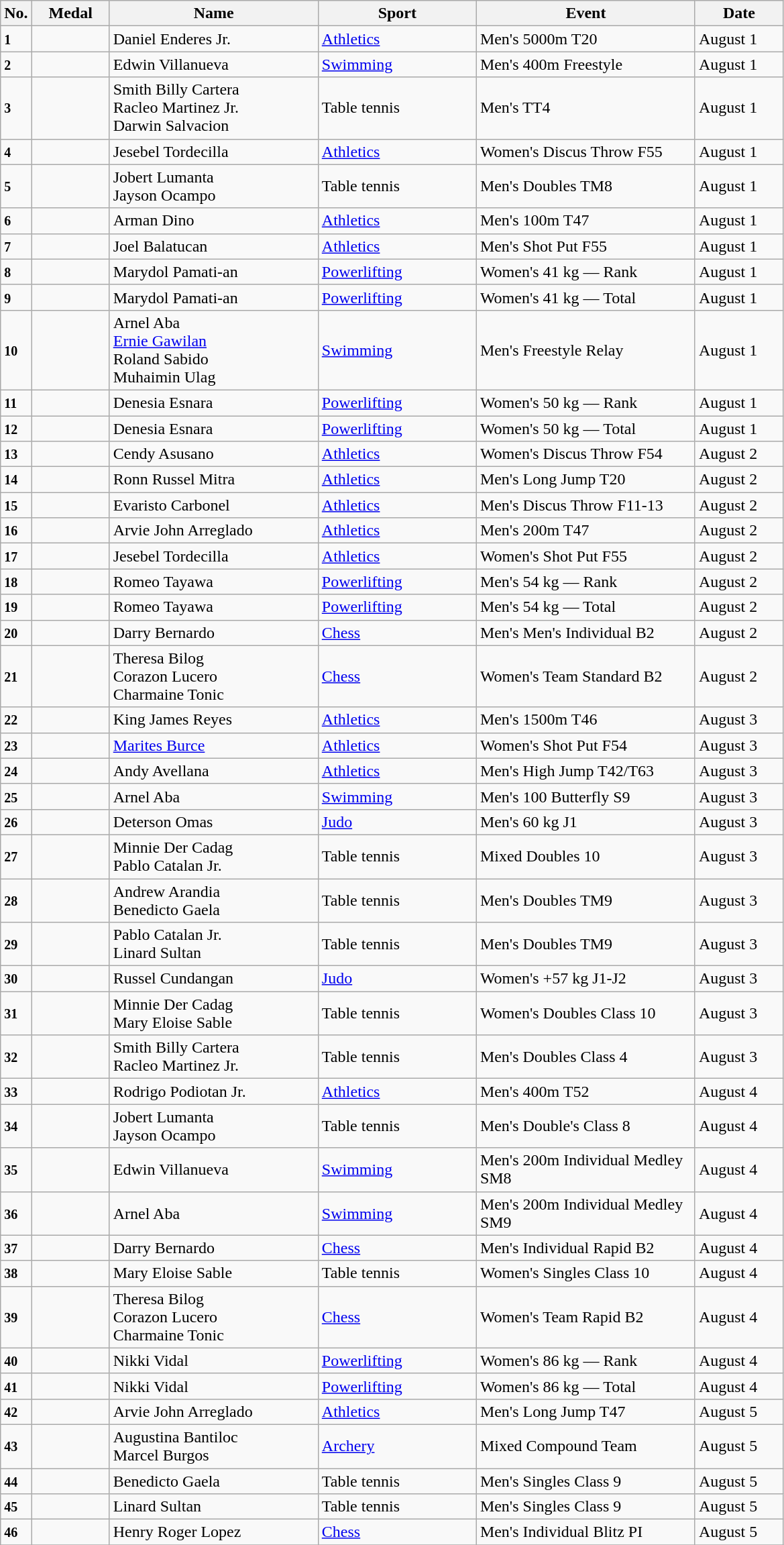<table class="wikitable sortable" style="font-size:100%; text-align=center;">
<tr>
<th width="10">No.</th>
<th width="70">Medal</th>
<th width="200">Name</th>
<th width="150">Sport</th>
<th width="210">Event</th>
<th width="80">Date</th>
</tr>
<tr>
<td><small><strong>1</strong></small></td>
<td></td>
<td align=left>Daniel Enderes Jr.</td>
<td> <a href='#'>Athletics</a></td>
<td>Men's 5000m T20</td>
<td>August 1</td>
</tr>
<tr>
<td><small><strong>2</strong></small></td>
<td></td>
<td>Edwin Villanueva</td>
<td> <a href='#'>Swimming</a></td>
<td>Men's 400m Freestyle</td>
<td>August 1</td>
</tr>
<tr>
<td><small><strong>3</strong></small></td>
<td></td>
<td>Smith Billy Cartera<br>Racleo Martinez Jr.<br>Darwin Salvacion</td>
<td> Table tennis</td>
<td>Men's TT4</td>
<td>August 1</td>
</tr>
<tr>
<td><small><strong>4</strong></small></td>
<td></td>
<td align=left>Jesebel Tordecilla</td>
<td> <a href='#'>Athletics</a></td>
<td>Women's Discus Throw F55</td>
<td>August 1</td>
</tr>
<tr>
<td><small><strong>5</strong></small></td>
<td></td>
<td>Jobert Lumanta<br>Jayson Ocampo</td>
<td> Table tennis</td>
<td>Men's Doubles TM8</td>
<td>August 1</td>
</tr>
<tr>
<td><small><strong>6</strong></small></td>
<td></td>
<td align=left>Arman Dino</td>
<td> <a href='#'>Athletics</a></td>
<td>Men's 100m T47</td>
<td>August 1</td>
</tr>
<tr>
<td><small><strong>7</strong></small></td>
<td></td>
<td align=left>Joel Balatucan</td>
<td> <a href='#'>Athletics</a></td>
<td>Men's Shot Put F55</td>
<td>August 1</td>
</tr>
<tr>
<td><small><strong>8</strong></small></td>
<td></td>
<td>Marydol Pamati-an</td>
<td> <a href='#'>Powerlifting</a></td>
<td>Women's 41 kg ― Rank</td>
<td>August 1</td>
</tr>
<tr>
<td><small><strong>9</strong></small></td>
<td></td>
<td>Marydol Pamati-an</td>
<td> <a href='#'>Powerlifting</a></td>
<td>Women's 41 kg ― Total</td>
<td>August 1</td>
</tr>
<tr>
<td><small><strong>10</strong></small></td>
<td></td>
<td>Arnel Aba<br><a href='#'>Ernie Gawilan</a><br>Roland Sabido<br>Muhaimin Ulag</td>
<td> <a href='#'>Swimming</a></td>
<td>Men's  Freestyle Relay</td>
<td>August 1</td>
</tr>
<tr>
<td><small><strong>11</strong></small></td>
<td></td>
<td>Denesia Esnara</td>
<td> <a href='#'>Powerlifting</a></td>
<td>Women's 50 kg ― Rank</td>
<td>August 1</td>
</tr>
<tr>
<td><small><strong>12</strong></small></td>
<td></td>
<td>Denesia Esnara</td>
<td> <a href='#'>Powerlifting</a></td>
<td>Women's 50 kg ― Total</td>
<td>August 1</td>
</tr>
<tr>
<td><small><strong>13</strong></small></td>
<td></td>
<td>Cendy Asusano</td>
<td> <a href='#'>Athletics</a></td>
<td>Women's Discus Throw F54</td>
<td>August 2</td>
</tr>
<tr>
<td><small><strong>14</strong></small></td>
<td></td>
<td>Ronn Russel Mitra</td>
<td> <a href='#'>Athletics</a></td>
<td>Men's Long Jump T20</td>
<td>August 2</td>
</tr>
<tr>
<td><small><strong>15</strong></small></td>
<td></td>
<td align=left>Evaristo Carbonel</td>
<td> <a href='#'>Athletics</a></td>
<td>Men's Discus Throw F11-13</td>
<td>August 2</td>
</tr>
<tr>
<td><small><strong>16</strong></small></td>
<td></td>
<td align=left>Arvie John Arreglado</td>
<td> <a href='#'>Athletics</a></td>
<td>Men's 200m T47</td>
<td>August 2</td>
</tr>
<tr>
<td><small><strong>17</strong></small></td>
<td></td>
<td align=left>Jesebel Tordecilla</td>
<td> <a href='#'>Athletics</a></td>
<td>Women's Shot Put F55</td>
<td>August 2</td>
</tr>
<tr>
<td><small><strong>18</strong></small></td>
<td></td>
<td align=left>Romeo Tayawa</td>
<td> <a href='#'>Powerlifting</a></td>
<td>Men's 54 kg ― Rank</td>
<td>August 2</td>
</tr>
<tr>
<td><small><strong>19</strong></small></td>
<td></td>
<td align=left>Romeo Tayawa</td>
<td> <a href='#'>Powerlifting</a></td>
<td>Men's 54 kg ― Total</td>
<td>August 2</td>
</tr>
<tr>
<td><small><strong>20</strong></small></td>
<td></td>
<td align=left>Darry Bernardo</td>
<td> <a href='#'>Chess</a></td>
<td>Men's Men's Individual B2</td>
<td>August 2</td>
</tr>
<tr>
<td><small><strong>21</strong></small></td>
<td></td>
<td align=left>Theresa Bilog<br>Corazon Lucero<br>Charmaine Tonic</td>
<td> <a href='#'>Chess</a></td>
<td>Women's Team Standard B2</td>
<td>August 2</td>
</tr>
<tr>
<td><small><strong>22</strong></small></td>
<td></td>
<td>King James Reyes</td>
<td> <a href='#'>Athletics</a></td>
<td>Men's 1500m T46</td>
<td>August 3</td>
</tr>
<tr>
<td><small><strong>23</strong></small></td>
<td></td>
<td><a href='#'>Marites Burce</a></td>
<td> <a href='#'>Athletics</a></td>
<td>Women's Shot Put F54</td>
<td>August 3</td>
</tr>
<tr>
<td><small><strong>24</strong></small></td>
<td></td>
<td>Andy Avellana</td>
<td> <a href='#'>Athletics</a></td>
<td>Men's High Jump T42/T63</td>
<td>August 3</td>
</tr>
<tr>
<td><small><strong>25</strong></small></td>
<td></td>
<td>Arnel Aba</td>
<td> <a href='#'>Swimming</a></td>
<td>Men's 100 Butterfly S9</td>
<td>August 3</td>
</tr>
<tr>
<td><small><strong>26</strong></small></td>
<td></td>
<td>Deterson Omas</td>
<td> <a href='#'>Judo</a></td>
<td>Men's 60 kg J1</td>
<td>August 3</td>
</tr>
<tr>
<td><small><strong>27</strong></small></td>
<td></td>
<td>Minnie Der Cadag<br>Pablo Catalan Jr.</td>
<td> Table tennis</td>
<td>Mixed Doubles 10</td>
<td>August 3</td>
</tr>
<tr>
<td><small><strong>28</strong></small></td>
<td></td>
<td>Andrew Arandia<br>Benedicto Gaela</td>
<td> Table tennis</td>
<td>Men's Doubles TM9</td>
<td>August 3</td>
</tr>
<tr>
<td><small><strong>29</strong></small></td>
<td></td>
<td>Pablo Catalan Jr.<br>Linard Sultan</td>
<td> Table tennis</td>
<td>Men's Doubles TM9</td>
<td>August 3</td>
</tr>
<tr>
<td><small><strong>30</strong></small></td>
<td></td>
<td>Russel Cundangan</td>
<td> <a href='#'>Judo</a></td>
<td>Women's +57 kg J1-J2</td>
<td>August 3</td>
</tr>
<tr>
<td><small><strong>31</strong></small></td>
<td></td>
<td>Minnie Der Cadag<br>Mary Eloise Sable</td>
<td> Table tennis</td>
<td>Women's Doubles Class 10</td>
<td>August 3</td>
</tr>
<tr>
<td><small><strong>32</strong></small></td>
<td></td>
<td>Smith Billy Cartera<br>Racleo Martinez Jr.</td>
<td> Table tennis</td>
<td>Men's Doubles Class 4</td>
<td>August 3</td>
</tr>
<tr>
<td><small><strong>33</strong></small></td>
<td></td>
<td>Rodrigo Podiotan Jr.</td>
<td> <a href='#'>Athletics</a></td>
<td>Men's 400m T52</td>
<td>August 4</td>
</tr>
<tr>
<td><small><strong>34</strong></small></td>
<td></td>
<td>Jobert Lumanta<br>Jayson Ocampo</td>
<td> Table tennis</td>
<td>Men's Double's Class 8</td>
<td>August 4</td>
</tr>
<tr>
<td><small><strong>35</strong></small></td>
<td></td>
<td>Edwin Villanueva</td>
<td> <a href='#'>Swimming</a></td>
<td>Men's 200m Individual Medley SM8</td>
<td>August 4</td>
</tr>
<tr>
<td><small><strong>36</strong></small></td>
<td></td>
<td>Arnel Aba</td>
<td> <a href='#'>Swimming</a></td>
<td>Men's 200m Individual Medley SM9</td>
<td>August 4</td>
</tr>
<tr>
<td><small><strong>37</strong></small></td>
<td></td>
<td align=left>Darry Bernardo</td>
<td> <a href='#'>Chess</a></td>
<td>Men's Individual Rapid B2</td>
<td>August 4</td>
</tr>
<tr>
<td><small><strong>38</strong></small></td>
<td></td>
<td>Mary Eloise Sable</td>
<td> Table tennis</td>
<td>Women's Singles Class 10</td>
<td>August 4</td>
</tr>
<tr>
<td><small><strong>39</strong></small></td>
<td></td>
<td align=left>Theresa Bilog<br>Corazon Lucero<br>Charmaine Tonic</td>
<td> <a href='#'>Chess</a></td>
<td>Women's Team Rapid B2</td>
<td>August 4</td>
</tr>
<tr>
<td><small><strong>40</strong></small></td>
<td></td>
<td>Nikki Vidal</td>
<td> <a href='#'>Powerlifting</a></td>
<td>Women's 86 kg ― Rank</td>
<td>August 4</td>
</tr>
<tr>
<td><small><strong>41</strong></small></td>
<td></td>
<td>Nikki Vidal</td>
<td> <a href='#'>Powerlifting</a></td>
<td>Women's 86 kg ― Total</td>
<td>August 4</td>
</tr>
<tr>
<td><small><strong>42</strong></small></td>
<td></td>
<td align=left>Arvie John Arreglado</td>
<td> <a href='#'>Athletics</a></td>
<td>Men's Long Jump T47</td>
<td>August 5</td>
</tr>
<tr>
<td><small><strong>43</strong></small></td>
<td></td>
<td align=left>Augustina Bantiloc<br>Marcel Burgos</td>
<td> <a href='#'>Archery</a></td>
<td>Mixed Compound Team</td>
<td>August 5</td>
</tr>
<tr>
<td><small><strong>44</strong></small></td>
<td></td>
<td>Benedicto Gaela</td>
<td> Table tennis</td>
<td>Men's Singles Class 9</td>
<td>August 5</td>
</tr>
<tr>
<td><small><strong>45</strong></small></td>
<td></td>
<td>Linard Sultan</td>
<td> Table tennis</td>
<td>Men's Singles Class 9</td>
<td>August 5</td>
</tr>
<tr>
<td><small><strong>46</strong></small></td>
<td></td>
<td align=left>Henry Roger Lopez</td>
<td> <a href='#'>Chess</a></td>
<td>Men's Individual Blitz PI</td>
<td>August 5</td>
</tr>
<tr>
</tr>
</table>
